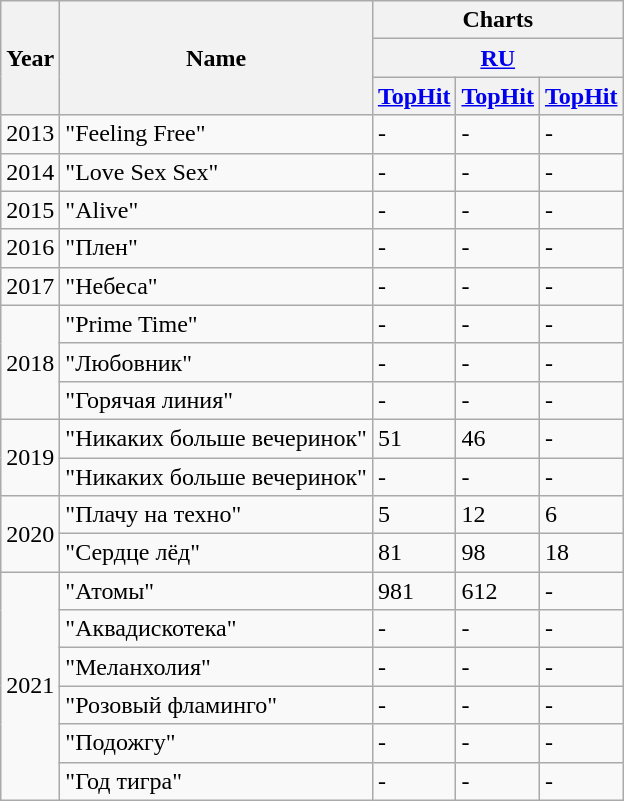<table class="wikitable sortable">
<tr>
<th rowspan="3">Year</th>
<th rowspan="3">Name</th>
<th colspan="3">Charts</th>
</tr>
<tr>
<th colspan="3"><a href='#'>RU</a></th>
</tr>
<tr>
<th><a href='#'>TopHit</a><br></th>
<th><a href='#'>TopHit</a><br></th>
<th><a href='#'>TopHit</a><br></th>
</tr>
<tr>
<td>2013</td>
<td>"Feeling Free"<br></td>
<td>-</td>
<td>-</td>
<td>-</td>
</tr>
<tr>
<td>2014</td>
<td>"Love Sex Sex"</td>
<td>-</td>
<td>-</td>
<td>-</td>
</tr>
<tr>
<td>2015</td>
<td>"Alive"<br></td>
<td>-</td>
<td>-</td>
<td>-</td>
</tr>
<tr>
<td>2016</td>
<td>"Плен"<br></td>
<td>-</td>
<td>-</td>
<td>-</td>
</tr>
<tr>
<td>2017</td>
<td>"Небеса"<br></td>
<td>-</td>
<td>-</td>
<td>-</td>
</tr>
<tr>
<td rowspan="3">2018</td>
<td>"Prime Time"<br></td>
<td>-</td>
<td>-</td>
<td>-</td>
</tr>
<tr>
<td>"Любовник"<br></td>
<td>-</td>
<td>-</td>
<td>-</td>
</tr>
<tr>
<td>"Горячая линия"<br></td>
<td>-</td>
<td>-</td>
<td>-</td>
</tr>
<tr>
<td rowspan="2">2019</td>
<td>"Никаких больше вечеринок"</td>
<td>51</td>
<td>46</td>
<td>-</td>
</tr>
<tr>
<td>"Никаких больше вечеринок"<br></td>
<td>-</td>
<td>-</td>
<td>-</td>
</tr>
<tr>
<td rowspan="2">2020</td>
<td>"Плачу на техно"<br></td>
<td>5</td>
<td>12</td>
<td>6</td>
</tr>
<tr>
<td>"Сердце лёд"</td>
<td>81</td>
<td>98</td>
<td>18</td>
</tr>
<tr>
<td rowspan="6">2021</td>
<td>"Атомы"</td>
<td>981</td>
<td>612</td>
<td>-</td>
</tr>
<tr>
<td>"Аквадискотека"<br></td>
<td>-</td>
<td>-</td>
<td>-</td>
</tr>
<tr>
<td>"Меланхолия"</td>
<td>-</td>
<td>-</td>
<td>-</td>
</tr>
<tr>
<td>"Розовый фламинго"<br></td>
<td>-</td>
<td>-</td>
<td>-</td>
</tr>
<tr>
<td>"Подожгу"</td>
<td>-</td>
<td>-</td>
<td>-</td>
</tr>
<tr>
<td>"Год тигра"<br></td>
<td>-</td>
<td>-</td>
<td>-</td>
</tr>
</table>
